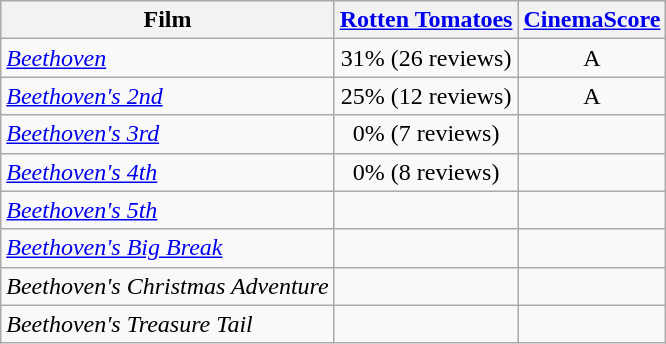<table class="wikitable sortable">
<tr>
<th style="text-align:center;">Film</th>
<th style="text-align:center;"><a href='#'>Rotten Tomatoes</a></th>
<th style="text-align:center;"><a href='#'>CinemaScore</a></th>
</tr>
<tr>
<td><em><a href='#'>Beethoven</a></em></td>
<td style="text-align:center;">31% (26 reviews)</td>
<td style="text-align:center;">A</td>
</tr>
<tr>
<td><em><a href='#'>Beethoven's 2nd</a></em></td>
<td style="text-align:center;">25% (12 reviews)</td>
<td style="text-align:center;">A</td>
</tr>
<tr>
<td><em><a href='#'>Beethoven's 3rd</a></em></td>
<td style="text-align:center;">0% (7 reviews)</td>
<td></td>
</tr>
<tr>
<td><em><a href='#'>Beethoven's 4th</a></em></td>
<td style="text-align:center;">0% (8 reviews)</td>
<td></td>
</tr>
<tr>
<td><em><a href='#'>Beethoven's 5th</a></em></td>
<td></td>
<td></td>
</tr>
<tr>
<td><em><a href='#'>Beethoven's Big Break</a></em></td>
<td></td>
<td></td>
</tr>
<tr>
<td><em>Beethoven's Christmas Adventure</em></td>
<td></td>
<td></td>
</tr>
<tr>
<td><em>Beethoven's Treasure Tail</em></td>
<td></td>
<td></td>
</tr>
</table>
